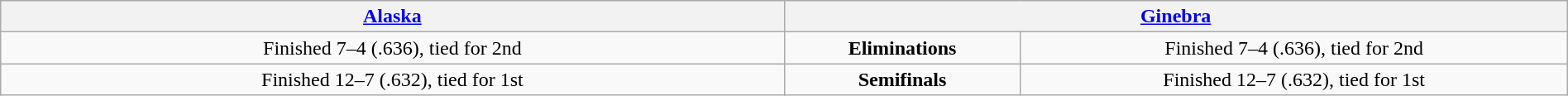<table class="wikitable" style="width:100%;">
<tr align=center>
<th colspan="2" style="width:45%;"><a href='#'>Alaska</a></th>
<th colspan="2" style="width:45%;"><a href='#'>Ginebra</a></th>
</tr>
<tr align=center>
<td>Finished 7–4 (.636), tied for 2nd</td>
<td colspan=2><strong>Eliminations</strong></td>
<td>Finished 7–4 (.636), tied for 2nd</td>
</tr>
<tr align=center>
<td>Finished 12–7 (.632), tied for 1st</td>
<td colspan=2><strong>Semifinals</strong></td>
<td>Finished 12–7 (.632), tied for 1st</td>
</tr>
</table>
